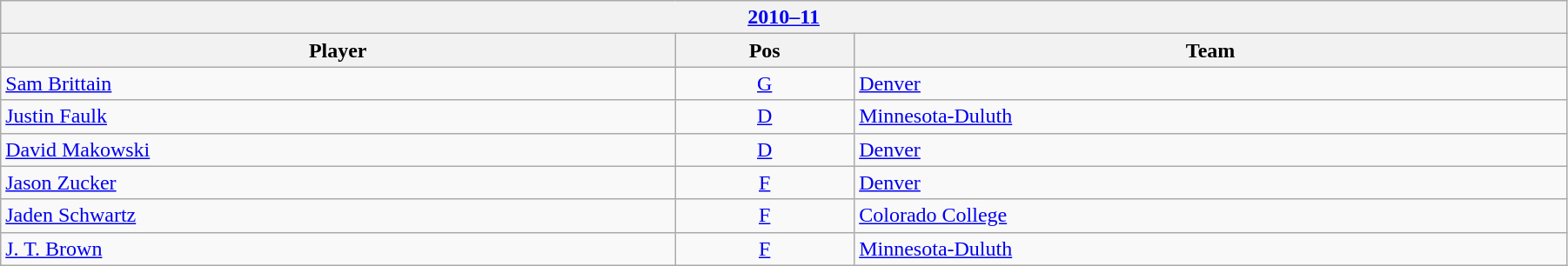<table class="wikitable" width=95%>
<tr>
<th colspan=3><a href='#'>2010–11</a></th>
</tr>
<tr>
<th>Player</th>
<th>Pos</th>
<th>Team</th>
</tr>
<tr>
<td><a href='#'>Sam Brittain</a></td>
<td align=center><a href='#'>G</a></td>
<td><a href='#'>Denver</a></td>
</tr>
<tr>
<td><a href='#'>Justin Faulk</a></td>
<td align=center><a href='#'>D</a></td>
<td><a href='#'>Minnesota-Duluth</a></td>
</tr>
<tr>
<td><a href='#'>David Makowski</a></td>
<td align=center><a href='#'>D</a></td>
<td><a href='#'>Denver</a></td>
</tr>
<tr>
<td><a href='#'>Jason Zucker</a></td>
<td align=center><a href='#'>F</a></td>
<td><a href='#'>Denver</a></td>
</tr>
<tr>
<td><a href='#'>Jaden Schwartz</a></td>
<td align=center><a href='#'>F</a></td>
<td><a href='#'>Colorado College</a></td>
</tr>
<tr>
<td><a href='#'>J. T. Brown</a></td>
<td align=center><a href='#'>F</a></td>
<td><a href='#'>Minnesota-Duluth</a></td>
</tr>
</table>
